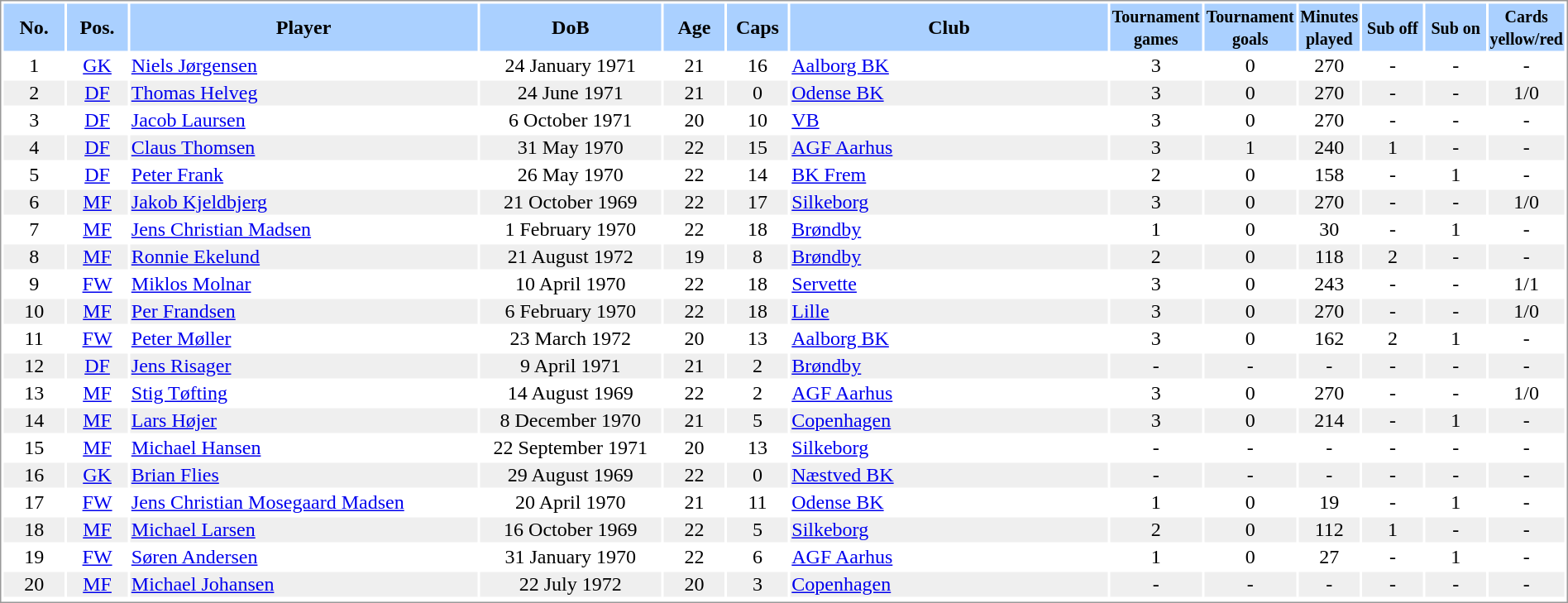<table border="0" width="100%" style="border: 1px solid #999; background-color:#FFFFFF; text-align:center">
<tr align="center" bgcolor="#AAD0FF">
<th width=4%>No.</th>
<th width=4%>Pos.</th>
<th width=23%>Player</th>
<th width=12%>DoB</th>
<th width=4%>Age</th>
<th width=4%>Caps</th>
<th width=21%>Club</th>
<th width=6%><small>Tournament<br>games</small></th>
<th width=6%><small>Tournament<br>goals</small></th>
<th width=4%><small>Minutes<br>played</small></th>
<th width=4%><small>Sub off</small></th>
<th width=4%><small>Sub on</small></th>
<th width=4%><small>Cards<br>yellow/red</small></th>
</tr>
<tr>
<td>1</td>
<td><a href='#'>GK</a></td>
<td align="left"><a href='#'>Niels Jørgensen</a></td>
<td>24 January 1971</td>
<td>21</td>
<td>16</td>
<td align="left"> <a href='#'>Aalborg BK</a></td>
<td>3</td>
<td>0</td>
<td>270</td>
<td>-</td>
<td>-</td>
<td>-</td>
</tr>
<tr bgcolor="#EFEFEF">
<td>2</td>
<td><a href='#'>DF</a></td>
<td align="left"><a href='#'>Thomas Helveg</a></td>
<td>24 June 1971</td>
<td>21</td>
<td>0</td>
<td align="left"> <a href='#'>Odense BK</a></td>
<td>3</td>
<td>0</td>
<td>270</td>
<td>-</td>
<td>-</td>
<td>1/0</td>
</tr>
<tr>
<td>3</td>
<td><a href='#'>DF</a></td>
<td align="left"><a href='#'>Jacob Laursen</a></td>
<td>6 October 1971</td>
<td>20</td>
<td>10</td>
<td align="left"> <a href='#'>VB</a></td>
<td>3</td>
<td>0</td>
<td>270</td>
<td>-</td>
<td>-</td>
<td>-</td>
</tr>
<tr bgcolor="#EFEFEF">
<td>4</td>
<td><a href='#'>DF</a></td>
<td align="left"><a href='#'>Claus Thomsen</a></td>
<td>31 May 1970</td>
<td>22</td>
<td>15</td>
<td align="left"> <a href='#'>AGF Aarhus</a></td>
<td>3</td>
<td>1</td>
<td>240</td>
<td>1</td>
<td>-</td>
<td>-</td>
</tr>
<tr>
<td>5</td>
<td><a href='#'>DF</a></td>
<td align="left"><a href='#'>Peter Frank</a></td>
<td>26 May 1970</td>
<td>22</td>
<td>14</td>
<td align="left"> <a href='#'>BK Frem</a></td>
<td>2</td>
<td>0</td>
<td>158</td>
<td>-</td>
<td>1</td>
<td>-</td>
</tr>
<tr bgcolor="#EFEFEF">
<td>6</td>
<td><a href='#'>MF</a></td>
<td align="left"><a href='#'>Jakob Kjeldbjerg</a></td>
<td>21 October 1969</td>
<td>22</td>
<td>17</td>
<td align="left"> <a href='#'>Silkeborg</a></td>
<td>3</td>
<td>0</td>
<td>270</td>
<td>-</td>
<td>-</td>
<td>1/0</td>
</tr>
<tr>
<td>7</td>
<td><a href='#'>MF</a></td>
<td align="left"><a href='#'>Jens Christian Madsen</a></td>
<td>1 February 1970</td>
<td>22</td>
<td>18</td>
<td align="left"> <a href='#'>Brøndby</a></td>
<td>1</td>
<td>0</td>
<td>30</td>
<td>-</td>
<td>1</td>
<td>-</td>
</tr>
<tr bgcolor="#EFEFEF">
<td>8</td>
<td><a href='#'>MF</a></td>
<td align="left"><a href='#'>Ronnie Ekelund</a></td>
<td>21 August 1972</td>
<td>19</td>
<td>8</td>
<td align="left"> <a href='#'>Brøndby</a></td>
<td>2</td>
<td>0</td>
<td>118</td>
<td>2</td>
<td>-</td>
<td>-</td>
</tr>
<tr>
<td>9</td>
<td><a href='#'>FW</a></td>
<td align="left"><a href='#'>Miklos Molnar</a></td>
<td>10 April 1970</td>
<td>22</td>
<td>18</td>
<td align="left"> <a href='#'>Servette</a></td>
<td>3</td>
<td>0</td>
<td>243</td>
<td>-</td>
<td>-</td>
<td>1/1</td>
</tr>
<tr bgcolor="#EFEFEF">
<td>10</td>
<td><a href='#'>MF</a></td>
<td align="left"><a href='#'>Per Frandsen</a></td>
<td>6 February 1970</td>
<td>22</td>
<td>18</td>
<td align="left"> <a href='#'>Lille</a></td>
<td>3</td>
<td>0</td>
<td>270</td>
<td>-</td>
<td>-</td>
<td>1/0</td>
</tr>
<tr>
<td>11</td>
<td><a href='#'>FW</a></td>
<td align="left"><a href='#'>Peter Møller</a></td>
<td>23 March 1972</td>
<td>20</td>
<td>13</td>
<td align="left"> <a href='#'>Aalborg BK</a></td>
<td>3</td>
<td>0</td>
<td>162</td>
<td>2</td>
<td>1</td>
<td>-</td>
</tr>
<tr bgcolor="#EFEFEF">
<td>12</td>
<td><a href='#'>DF</a></td>
<td align="left"><a href='#'>Jens Risager</a></td>
<td>9 April 1971</td>
<td>21</td>
<td>2</td>
<td align="left"> <a href='#'>Brøndby</a></td>
<td>-</td>
<td>-</td>
<td>-</td>
<td>-</td>
<td>-</td>
<td>-</td>
</tr>
<tr>
<td>13</td>
<td><a href='#'>MF</a></td>
<td align="left"><a href='#'>Stig Tøfting</a></td>
<td>14 August 1969</td>
<td>22</td>
<td>2</td>
<td align="left"> <a href='#'>AGF Aarhus</a></td>
<td>3</td>
<td>0</td>
<td>270</td>
<td>-</td>
<td>-</td>
<td>1/0</td>
</tr>
<tr bgcolor="#EFEFEF">
<td>14</td>
<td><a href='#'>MF</a></td>
<td align="left"><a href='#'>Lars Højer</a></td>
<td>8 December 1970</td>
<td>21</td>
<td>5</td>
<td align="left"> <a href='#'>Copenhagen</a></td>
<td>3</td>
<td>0</td>
<td>214</td>
<td>-</td>
<td>1</td>
<td>-</td>
</tr>
<tr>
<td>15</td>
<td><a href='#'>MF</a></td>
<td align="left"><a href='#'>Michael Hansen</a></td>
<td>22 September 1971</td>
<td>20</td>
<td>13</td>
<td align="left"> <a href='#'>Silkeborg</a></td>
<td>-</td>
<td>-</td>
<td>-</td>
<td>-</td>
<td>-</td>
<td>-</td>
</tr>
<tr bgcolor="#EFEFEF">
<td>16</td>
<td><a href='#'>GK</a></td>
<td align="left"><a href='#'>Brian Flies</a></td>
<td>29 August 1969</td>
<td>22</td>
<td>0</td>
<td align="left"> <a href='#'>Næstved BK</a></td>
<td>-</td>
<td>-</td>
<td>-</td>
<td>-</td>
<td>-</td>
<td>-</td>
</tr>
<tr>
<td>17</td>
<td><a href='#'>FW</a></td>
<td align="left"><a href='#'>Jens Christian Mosegaard Madsen</a></td>
<td>20 April 1970</td>
<td>21</td>
<td>11</td>
<td align="left"> <a href='#'>Odense BK</a></td>
<td>1</td>
<td>0</td>
<td>19</td>
<td>-</td>
<td>1</td>
<td>-</td>
</tr>
<tr bgcolor="#EFEFEF">
<td>18</td>
<td><a href='#'>MF</a></td>
<td align="left"><a href='#'>Michael Larsen</a></td>
<td>16 October 1969</td>
<td>22</td>
<td>5</td>
<td align="left"> <a href='#'>Silkeborg</a></td>
<td>2</td>
<td>0</td>
<td>112</td>
<td>1</td>
<td>-</td>
<td>-</td>
</tr>
<tr>
<td>19</td>
<td><a href='#'>FW</a></td>
<td align="left"><a href='#'>Søren Andersen</a></td>
<td>31 January 1970</td>
<td>22</td>
<td>6</td>
<td align="left"> <a href='#'>AGF Aarhus</a></td>
<td>1</td>
<td>0</td>
<td>27</td>
<td>-</td>
<td>1</td>
<td>-</td>
</tr>
<tr bgcolor="#EFEFEF">
<td>20</td>
<td><a href='#'>MF</a></td>
<td align="left"><a href='#'>Michael Johansen</a></td>
<td>22 July 1972</td>
<td>20</td>
<td>3</td>
<td align="left"> <a href='#'>Copenhagen</a></td>
<td>-</td>
<td>-</td>
<td>-</td>
<td>-</td>
<td>-</td>
<td>-</td>
</tr>
<tr>
</tr>
</table>
